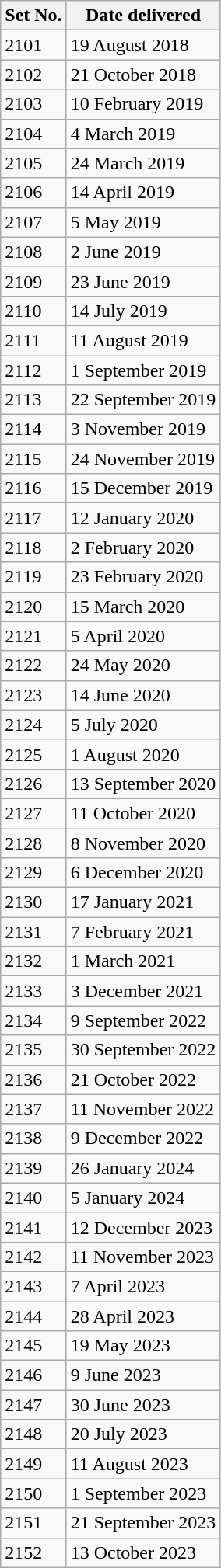<table class="wikitable mw-collapsible mw-collapsed">
<tr>
<th>Set No.</th>
<th>Date delivered</th>
</tr>
<tr>
<td>2101</td>
<td>19 August 2018</td>
</tr>
<tr>
<td>2102</td>
<td>21 October 2018</td>
</tr>
<tr>
<td>2103</td>
<td>10 February 2019</td>
</tr>
<tr>
<td>2104</td>
<td>4 March 2019</td>
</tr>
<tr>
<td>2105</td>
<td>24 March 2019</td>
</tr>
<tr>
<td>2106</td>
<td>14 April 2019</td>
</tr>
<tr>
<td>2107</td>
<td>5 May 2019</td>
</tr>
<tr>
<td>2108</td>
<td>2 June 2019</td>
</tr>
<tr>
<td>2109</td>
<td>23 June 2019</td>
</tr>
<tr>
<td>2110</td>
<td>14 July 2019</td>
</tr>
<tr>
<td>2111</td>
<td>11 August 2019</td>
</tr>
<tr>
<td>2112</td>
<td>1 September 2019</td>
</tr>
<tr>
<td>2113</td>
<td>22 September 2019</td>
</tr>
<tr>
<td>2114</td>
<td>3 November 2019</td>
</tr>
<tr>
<td>2115</td>
<td>24 November 2019</td>
</tr>
<tr>
<td>2116</td>
<td>15 December 2019</td>
</tr>
<tr>
<td>2117</td>
<td>12 January 2020</td>
</tr>
<tr>
<td>2118</td>
<td>2 February 2020</td>
</tr>
<tr>
<td>2119</td>
<td>23 February 2020</td>
</tr>
<tr>
<td>2120</td>
<td>15 March 2020</td>
</tr>
<tr>
<td>2121</td>
<td>5 April 2020</td>
</tr>
<tr>
<td>2122</td>
<td>24 May 2020</td>
</tr>
<tr>
<td>2123</td>
<td>14 June 2020</td>
</tr>
<tr>
<td>2124</td>
<td>5 July 2020</td>
</tr>
<tr>
<td>2125</td>
<td>1 August 2020</td>
</tr>
<tr>
<td>2126</td>
<td>13 September 2020</td>
</tr>
<tr>
<td>2127</td>
<td>11 October 2020</td>
</tr>
<tr>
<td>2128</td>
<td>8 November 2020</td>
</tr>
<tr>
<td>2129</td>
<td>6 December 2020</td>
</tr>
<tr>
<td>2130</td>
<td>17 January 2021</td>
</tr>
<tr>
<td>2131</td>
<td>7 February 2021</td>
</tr>
<tr>
<td>2132</td>
<td>1 March 2021</td>
</tr>
<tr>
<td>2133</td>
<td>3 December 2021</td>
</tr>
<tr>
<td>2134</td>
<td>9 September 2022</td>
</tr>
<tr>
<td>2135</td>
<td>30 September 2022</td>
</tr>
<tr>
<td>2136</td>
<td>21 October 2022</td>
</tr>
<tr>
<td>2137</td>
<td>11 November 2022</td>
</tr>
<tr>
<td>2138</td>
<td>9 December 2022</td>
</tr>
<tr>
<td>2139</td>
<td>26 January 2024</td>
</tr>
<tr>
<td>2140</td>
<td>5 January 2024</td>
</tr>
<tr>
<td>2141</td>
<td>12 December 2023</td>
</tr>
<tr>
<td>2142</td>
<td>11 November 2023</td>
</tr>
<tr>
<td>2143</td>
<td>7 April 2023</td>
</tr>
<tr>
<td>2144</td>
<td>28 April 2023</td>
</tr>
<tr>
<td>2145</td>
<td>19 May 2023</td>
</tr>
<tr>
<td>2146</td>
<td>9 June 2023</td>
</tr>
<tr>
<td>2147</td>
<td>30 June 2023</td>
</tr>
<tr>
<td>2148</td>
<td>20 July 2023</td>
</tr>
<tr>
<td>2149</td>
<td>11 August 2023</td>
</tr>
<tr>
<td>2150</td>
<td>1 September 2023</td>
</tr>
<tr>
<td>2151</td>
<td>21 September 2023</td>
</tr>
<tr>
<td>2152</td>
<td>13 October 2023</td>
</tr>
</table>
